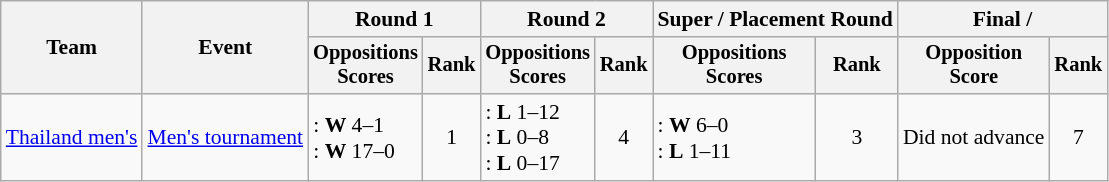<table class=wikitable style="font-size:90%; text-align:center;">
<tr>
<th rowspan=2>Team</th>
<th rowspan=2>Event</th>
<th colspan=2>Round 1</th>
<th colspan=2>Round 2</th>
<th colspan=2>Super / Placement Round</th>
<th colspan=2>Final / </th>
</tr>
<tr style=font-size:95%>
<th>Oppositions<br>Scores</th>
<th>Rank</th>
<th>Oppositions<br>Scores</th>
<th>Rank</th>
<th>Oppositions<br>Scores</th>
<th>Rank</th>
<th>Opposition<br>Score</th>
<th>Rank</th>
</tr>
<tr>
<td align=left><a href='#'>Thailand men's</a></td>
<td align=left><a href='#'>Men's tournament</a></td>
<td align=left>: <strong>W</strong> 4–1<br>: <strong>W</strong> 17–0</td>
<td>1 <strong></strong></td>
<td align=left>: <strong>L</strong> 1–12<br>: <strong>L</strong> 0–8<br>: <strong>L</strong> 0–17</td>
<td>4 <strong></strong></td>
<td align=left>: <strong>W</strong> 6–0<br>: <strong>L</strong> 1–11</td>
<td>3</td>
<td>Did not advance</td>
<td>7</td>
</tr>
</table>
